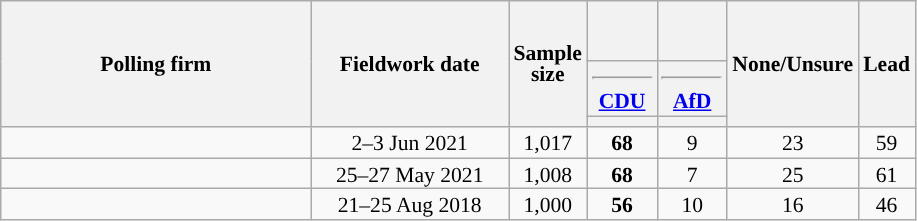<table class="wikitable sortable" style="text-align:center;font-size:90%;line-height:14px;">
<tr style="height:40px;">
<th style="width:200px;" rowspan="3">Polling firm</th>
<th style="width:125px;" rowspan="3">Fieldwork date</th>
<th style="width:35px;" rowspan="3">Sample<br>size</th>
<th class="unsortable" style="width:40px;"></th>
<th class="unsortable" style="width:40px;"></th>
<th class="unsortable" style="width:40px;" rowspan="3">None/Unsure</th>
<th style="width:30px;" rowspan="3">Lead</th>
</tr>
<tr>
<th class="unsortable" style="width:40px;"><hr><a href='#'>CDU</a></th>
<th class="unsortable" style="width:40px;"><hr><a href='#'>AfD</a></th>
</tr>
<tr>
<th style="background:"></th>
<th style="background:"></th>
</tr>
<tr>
<td></td>
<td data-sort-value="2021-06-03">2–3 Jun 2021</td>
<td>1,017</td>
<td><strong>68</strong></td>
<td>9</td>
<td>23</td>
<td style="background:">59</td>
</tr>
<tr>
<td></td>
<td data-sort-value="2021-05-28">25–27 May 2021</td>
<td>1,008</td>
<td><strong>68</strong></td>
<td>7</td>
<td>25</td>
<td style="background:">61</td>
</tr>
<tr>
<td></td>
<td data-sort-value="2018-08-28">21–25 Aug 2018</td>
<td>1,000</td>
<td><strong>56</strong></td>
<td>10</td>
<td>16</td>
<td style="background:">46</td>
</tr>
</table>
